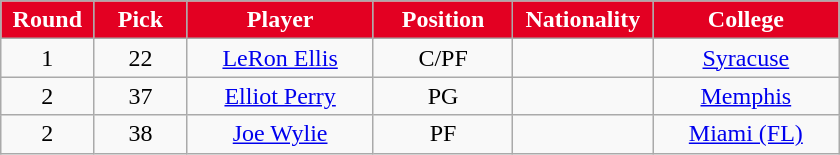<table class="wikitable sortable sortable">
<tr>
<th style="background:#E30022; color:white" width="10%">Round</th>
<th style="background:#E30022; color:white" width="10%">Pick</th>
<th style="background:#E30022; color:white" width="20%">Player</th>
<th style="background:#E30022; color:white" width="15%">Position</th>
<th style="background:#E30022; color:white" width="15%">Nationality</th>
<th style="background:#E30022; color:white" width="20%">College</th>
</tr>
<tr style="text-align: center">
<td>1</td>
<td>22</td>
<td><a href='#'>LeRon Ellis</a></td>
<td>C/PF</td>
<td></td>
<td><a href='#'>Syracuse</a></td>
</tr>
<tr style="text-align: center">
<td>2</td>
<td>37</td>
<td><a href='#'>Elliot Perry</a></td>
<td>PG</td>
<td></td>
<td><a href='#'>Memphis</a></td>
</tr>
<tr style="text-align: center">
<td>2</td>
<td>38</td>
<td><a href='#'>Joe Wylie</a></td>
<td>PF</td>
<td></td>
<td><a href='#'>Miami (FL)</a></td>
</tr>
</table>
